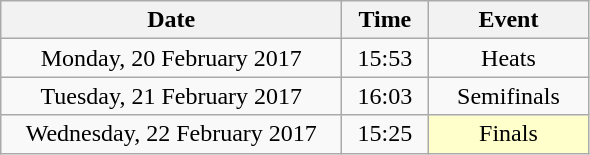<table class = "wikitable" style="text-align:center;">
<tr>
<th width=220>Date</th>
<th width=50>Time</th>
<th width=100>Event</th>
</tr>
<tr>
<td>Monday, 20 February 2017</td>
<td>15:53</td>
<td>Heats</td>
</tr>
<tr>
<td>Tuesday, 21 February 2017</td>
<td>16:03</td>
<td>Semifinals</td>
</tr>
<tr>
<td>Wednesday, 22 February 2017</td>
<td>15:25</td>
<td bgcolor=ffffcc>Finals</td>
</tr>
</table>
